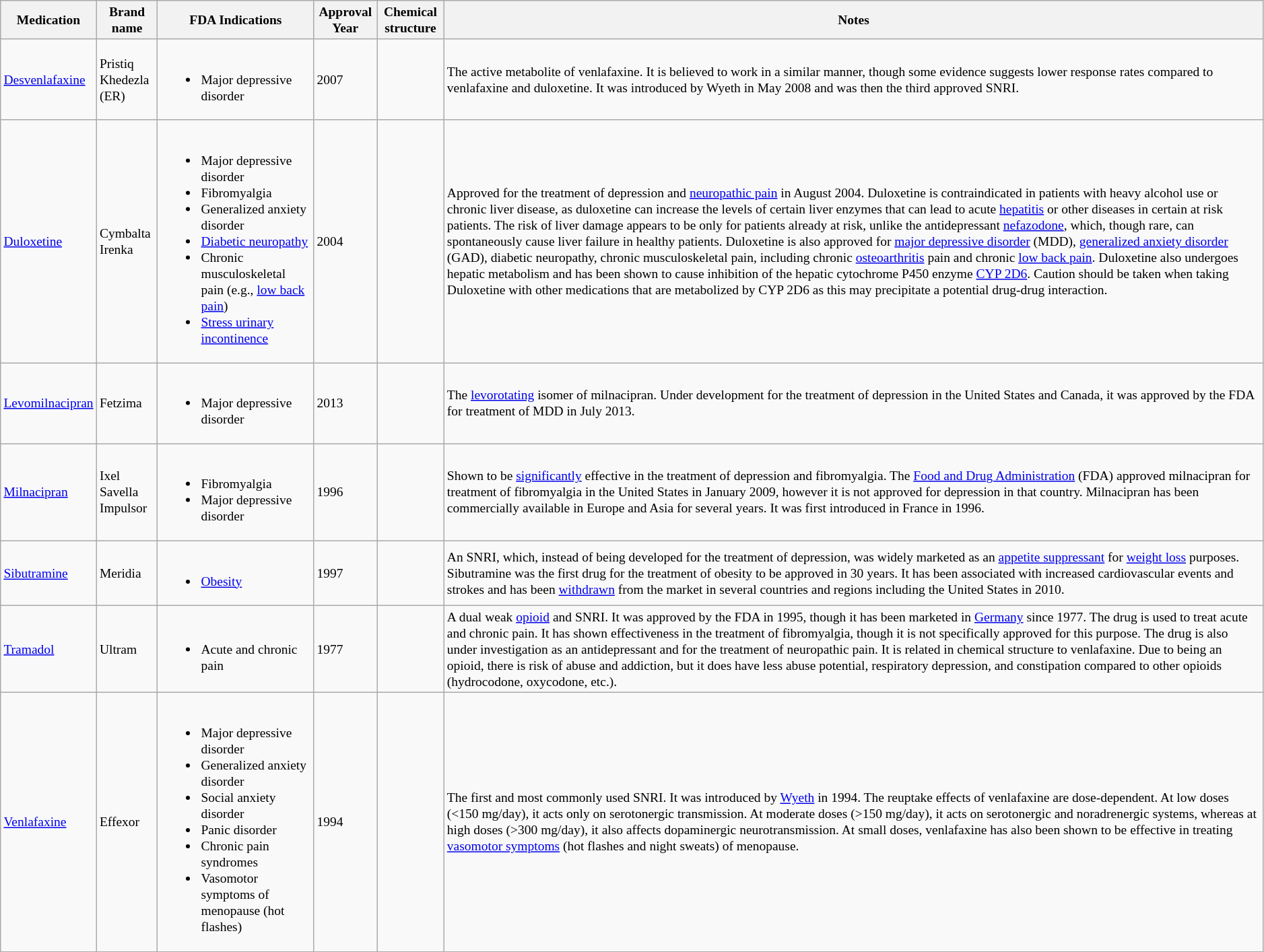<table class="wikitable sortable" style="font-size:small;">
<tr>
<th>Medication</th>
<th>Brand name</th>
<th class="unsortable">FDA Indications</th>
<th>Approval Year</th>
<th class="unsortable">Chemical structure</th>
<th>Notes</th>
</tr>
<tr>
<td><a href='#'>Desvenlafaxine</a></td>
<td>Pristiq<br>Khedezla (ER)</td>
<td><br><ul><li>Major depressive disorder</li></ul></td>
<td>2007</td>
<td></td>
<td>The active metabolite of venlafaxine. It is believed to work in a similar manner, though some evidence suggests lower response rates compared to venlafaxine and duloxetine. It was introduced by Wyeth in May 2008 and was then the third approved SNRI.</td>
</tr>
<tr>
<td><a href='#'>Duloxetine</a></td>
<td>Cymbalta<br>Irenka</td>
<td><br><ul><li>Major depressive disorder</li><li>Fibromyalgia</li><li>Generalized anxiety disorder</li><li><a href='#'>Diabetic neuropathy</a></li><li>Chronic musculoskeletal pain (e.g., <a href='#'>low back pain</a>)</li><li><a href='#'>Stress urinary incontinence</a></li></ul></td>
<td>2004</td>
<td></td>
<td>Approved for the treatment of depression and <a href='#'>neuropathic pain</a> in August 2004. Duloxetine is contraindicated in patients with heavy alcohol use or chronic liver disease, as duloxetine can increase the levels of certain liver enzymes that can lead to acute <a href='#'>hepatitis</a> or other diseases in certain at risk patients. The risk of liver damage appears to be only for patients already at risk, unlike the antidepressant <a href='#'>nefazodone</a>, which, though rare, can spontaneously cause liver failure in healthy patients. Duloxetine is also approved for <a href='#'>major depressive disorder</a> (MDD), <a href='#'>generalized anxiety disorder</a> (GAD), diabetic neuropathy, chronic musculoskeletal pain, including chronic <a href='#'>osteoarthritis</a> pain and chronic <a href='#'>low back pain</a>. Duloxetine also undergoes hepatic metabolism and has been shown to cause inhibition of the hepatic cytochrome P450 enzyme <a href='#'>CYP 2D6</a>. Caution should be taken when taking Duloxetine with other medications that are metabolized by CYP 2D6 as this may precipitate a potential drug-drug interaction.</td>
</tr>
<tr>
<td><a href='#'>Levomilnacipran</a></td>
<td>Fetzima</td>
<td><br><ul><li>Major depressive disorder</li></ul></td>
<td>2013</td>
<td></td>
<td>The <a href='#'>levorotating</a> isomer of milnacipran. Under development for the treatment of depression in the United States and Canada, it was approved by the FDA for treatment of MDD in July 2013.</td>
</tr>
<tr>
<td><a href='#'>Milnacipran</a></td>
<td>Ixel<br>Savella<br>Impulsor</td>
<td><br><ul><li>Fibromyalgia</li><li>Major depressive disorder</li></ul></td>
<td>1996</td>
<td></td>
<td>Shown to be <a href='#'>significantly</a> effective in the treatment of depression and fibromyalgia. The <a href='#'>Food and Drug Administration</a> (FDA) approved milnacipran for treatment of fibromyalgia in the United States in January 2009, however it is not approved for depression in that country. Milnacipran has been commercially available in Europe and Asia for several years. It was first introduced in France in 1996.</td>
</tr>
<tr>
<td><a href='#'>Sibutramine</a></td>
<td>Meridia</td>
<td><br><ul><li><a href='#'>Obesity</a></li></ul></td>
<td>1997</td>
<td></td>
<td>An SNRI, which, instead of being developed for the treatment of depression, was widely marketed as an <a href='#'>appetite suppressant</a> for <a href='#'>weight loss</a> purposes. Sibutramine was the first drug for the treatment of obesity to be approved in 30 years. It has been associated with increased cardiovascular events and strokes and has been <a href='#'>withdrawn</a> from the market in several countries and regions including the United States in 2010.</td>
</tr>
<tr>
<td><a href='#'>Tramadol</a></td>
<td>Ultram</td>
<td><br><ul><li>Acute and chronic pain</li></ul></td>
<td>1977</td>
<td></td>
<td>A dual weak <a href='#'>opioid</a> and SNRI. It was approved by the FDA in 1995, though it has been marketed in <a href='#'>Germany</a> since 1977. The drug is used to treat acute and chronic pain. It has shown effectiveness in the treatment of fibromyalgia, though it is not specifically approved for this purpose. The drug is also under investigation as an antidepressant and for the treatment of neuropathic pain. It is related in chemical structure to venlafaxine. Due to being an opioid, there is risk of abuse and addiction, but it does have less abuse potential, respiratory depression, and constipation compared to other opioids (hydrocodone, oxycodone, etc.).</td>
</tr>
<tr>
<td><a href='#'>Venlafaxine</a></td>
<td>Effexor</td>
<td><br><ul><li>Major depressive disorder</li><li>Generalized anxiety disorder</li><li>Social anxiety disorder</li><li>Panic disorder</li><li>Chronic pain syndromes</li><li>Vasomotor symptoms of menopause (hot flashes)</li></ul></td>
<td>1994</td>
<td></td>
<td>The first and most commonly used SNRI. It was introduced by <a href='#'>Wyeth</a> in 1994. The reuptake effects of venlafaxine are dose-dependent. At low doses (<150 mg/day), it acts only on serotonergic transmission. At moderate doses (>150 mg/day), it acts on serotonergic and noradrenergic systems, whereas at high doses (>300 mg/day), it also affects dopaminergic neurotransmission. At small doses, venlafaxine has also been shown to be effective in treating <a href='#'>vasomotor symptoms</a> (hot flashes and night sweats) of menopause.</td>
</tr>
</table>
